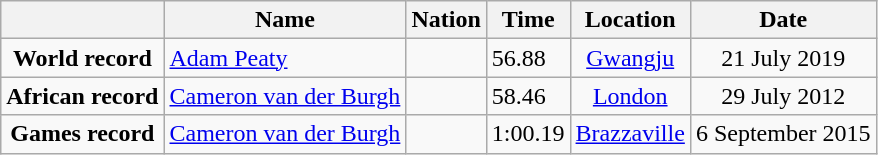<table class=wikitable style=text-align:center>
<tr>
<th></th>
<th>Name</th>
<th>Nation</th>
<th>Time</th>
<th>Location</th>
<th>Date</th>
</tr>
<tr>
<td><strong>World record</strong></td>
<td align=left><a href='#'>Adam Peaty</a></td>
<td align=left></td>
<td align=left>56.88</td>
<td><a href='#'>Gwangju</a></td>
<td>21 July 2019</td>
</tr>
<tr>
<td><strong>African record</strong></td>
<td align=left><a href='#'>Cameron van der Burgh</a></td>
<td align=left></td>
<td align=left>58.46</td>
<td><a href='#'>London</a></td>
<td>29 July 2012</td>
</tr>
<tr>
<td><strong>Games record</strong></td>
<td align=left><a href='#'>Cameron van der Burgh</a></td>
<td align=left></td>
<td align=left>1:00.19</td>
<td><a href='#'>Brazzaville</a></td>
<td>6 September 2015</td>
</tr>
</table>
